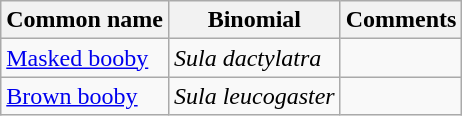<table class="wikitable">
<tr>
<th>Common name</th>
<th>Binomial</th>
<th>Comments</th>
</tr>
<tr>
<td><a href='#'>Masked booby</a></td>
<td><em>Sula dactylatra</em></td>
<td></td>
</tr>
<tr>
<td><a href='#'>Brown booby</a></td>
<td><em>Sula leucogaster</em></td>
<td></td>
</tr>
</table>
